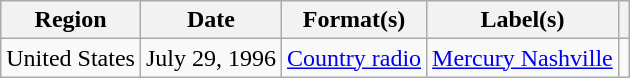<table class="wikitable">
<tr>
<th>Region</th>
<th>Date</th>
<th>Format(s)</th>
<th>Label(s)</th>
<th></th>
</tr>
<tr>
<td>United States</td>
<td>July 29, 1996</td>
<td><a href='#'>Country radio</a></td>
<td><a href='#'>Mercury Nashville</a></td>
<td></td>
</tr>
</table>
